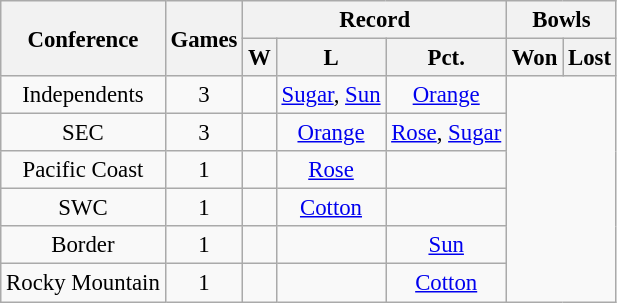<table class="wikitable sortable" style="text-align:center; font-size: 95%;">
<tr>
<th rowspan=2>Conference</th>
<th rowspan=2>Games</th>
<th colspan=3>Record</th>
<th colspan=2>Bowls</th>
</tr>
<tr>
<th>W</th>
<th>L</th>
<th>Pct.</th>
<th class=unsortable>Won</th>
<th class=unsortable>Lost</th>
</tr>
<tr>
<td>Independents</td>
<td>3</td>
<td></td>
<td><a href='#'>Sugar</a>, <a href='#'>Sun</a></td>
<td><a href='#'>Orange</a></td>
</tr>
<tr>
<td>SEC</td>
<td>3</td>
<td></td>
<td><a href='#'>Orange</a></td>
<td><a href='#'>Rose</a>, <a href='#'>Sugar</a></td>
</tr>
<tr>
<td>Pacific Coast</td>
<td>1</td>
<td></td>
<td><a href='#'>Rose</a></td>
<td></td>
</tr>
<tr>
<td>SWC</td>
<td>1</td>
<td></td>
<td><a href='#'>Cotton</a></td>
<td></td>
</tr>
<tr>
<td>Border</td>
<td>1</td>
<td></td>
<td></td>
<td><a href='#'>Sun</a></td>
</tr>
<tr>
<td>Rocky Mountain</td>
<td>1</td>
<td></td>
<td></td>
<td><a href='#'>Cotton</a></td>
</tr>
</table>
